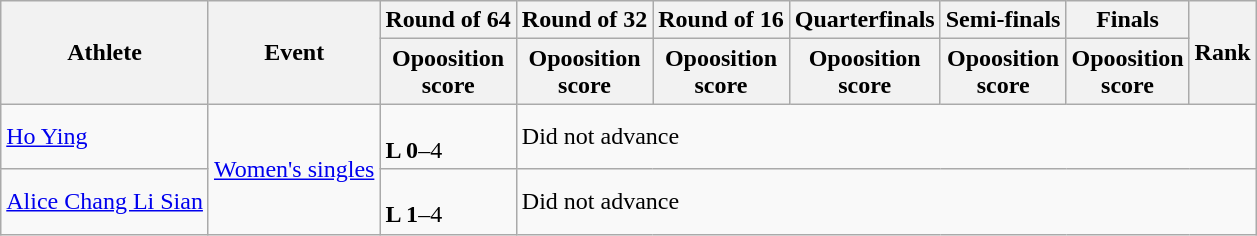<table class="wikitable">
<tr>
<th rowspan="2">Athlete</th>
<th rowspan="2">Event</th>
<th>Round of 64</th>
<th>Round of 32</th>
<th>Round of 16</th>
<th>Quarterfinals</th>
<th>Semi-finals</th>
<th>Finals</th>
<th rowspan="2">Rank</th>
</tr>
<tr>
<th>Opoosition<br> score</th>
<th>Opoosition<br> score</th>
<th>Opoosition<br> score</th>
<th>Opoosition<br> score</th>
<th>Opoosition<br> score</th>
<th>Opoosition<br> score</th>
</tr>
<tr>
<td><a href='#'>Ho Ying</a></td>
<td rowspan="2"><a href='#'>Women's singles</a></td>
<td><br><strong>L 0</strong>–4</td>
<td colspan="6">Did not advance</td>
</tr>
<tr>
<td><a href='#'>Alice Chang Li Sian</a></td>
<td><br><strong>L 1</strong>–4</td>
<td colspan="6">Did not advance</td>
</tr>
</table>
